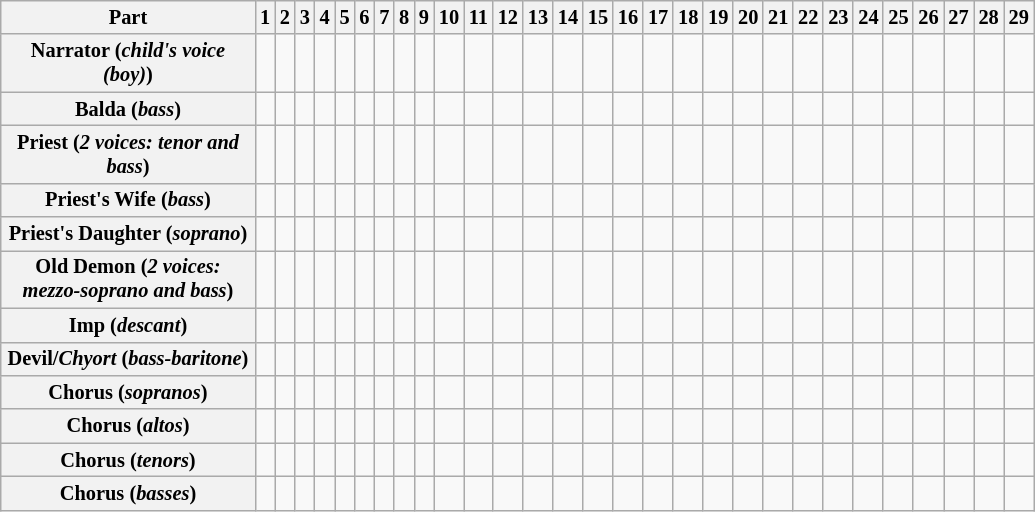<table class="wikitable" style="font-size: 85%; text-align: center; width: auto;">
<tr>
<th style="width:12em">Part</th>
<th>1</th>
<th>2</th>
<th>3</th>
<th>4</th>
<th>5</th>
<th>6</th>
<th>7</th>
<th>8</th>
<th>9</th>
<th>10</th>
<th>11</th>
<th>12</th>
<th>13</th>
<th>14</th>
<th>15</th>
<th>16</th>
<th>17</th>
<th>18</th>
<th>19</th>
<th>20</th>
<th>21</th>
<th>22</th>
<th>23</th>
<th>24</th>
<th>25</th>
<th>26</th>
<th>27</th>
<th>28</th>
<th>29</th>
</tr>
<tr>
<th>Narrator (<em>child's voice (boy)</em>)</th>
<td></td>
<td></td>
<td></td>
<td></td>
<td></td>
<td></td>
<td></td>
<td></td>
<td></td>
<td></td>
<td></td>
<td></td>
<td></td>
<td></td>
<td></td>
<td></td>
<td></td>
<td></td>
<td></td>
<td></td>
<td></td>
<td></td>
<td></td>
<td></td>
<td></td>
<td></td>
<td></td>
<td></td>
<td></td>
</tr>
<tr>
<th>Balda (<em>bass</em>)</th>
<td></td>
<td></td>
<td></td>
<td></td>
<td></td>
<td></td>
<td></td>
<td></td>
<td></td>
<td></td>
<td></td>
<td></td>
<td></td>
<td></td>
<td></td>
<td></td>
<td></td>
<td></td>
<td></td>
<td></td>
<td></td>
<td></td>
<td></td>
<td></td>
<td></td>
<td></td>
<td></td>
<td></td>
<td></td>
</tr>
<tr>
<th>Priest (<em>2 voices: tenor and bass</em>)</th>
<td></td>
<td></td>
<td></td>
<td></td>
<td></td>
<td></td>
<td></td>
<td></td>
<td></td>
<td></td>
<td></td>
<td></td>
<td></td>
<td></td>
<td></td>
<td></td>
<td></td>
<td></td>
<td></td>
<td></td>
<td></td>
<td></td>
<td></td>
<td></td>
<td></td>
<td></td>
<td></td>
<td></td>
<td></td>
</tr>
<tr>
<th>Priest's Wife (<em>bass</em>)</th>
<td></td>
<td></td>
<td></td>
<td></td>
<td></td>
<td></td>
<td></td>
<td></td>
<td></td>
<td></td>
<td></td>
<td></td>
<td></td>
<td></td>
<td></td>
<td></td>
<td></td>
<td></td>
<td></td>
<td></td>
<td></td>
<td></td>
<td></td>
<td></td>
<td></td>
<td></td>
<td></td>
<td></td>
<td></td>
</tr>
<tr>
<th>Priest's Daughter (<em>soprano</em>)</th>
<td></td>
<td></td>
<td></td>
<td></td>
<td></td>
<td></td>
<td></td>
<td></td>
<td></td>
<td></td>
<td></td>
<td></td>
<td></td>
<td></td>
<td></td>
<td></td>
<td></td>
<td></td>
<td></td>
<td></td>
<td></td>
<td></td>
<td></td>
<td></td>
<td></td>
<td></td>
<td></td>
<td></td>
<td></td>
</tr>
<tr>
<th>Old Demon (<em>2 voices: mezzo-soprano and bass</em>)</th>
<td></td>
<td></td>
<td></td>
<td></td>
<td></td>
<td></td>
<td></td>
<td></td>
<td></td>
<td></td>
<td></td>
<td></td>
<td></td>
<td></td>
<td></td>
<td></td>
<td></td>
<td></td>
<td></td>
<td></td>
<td></td>
<td></td>
<td></td>
<td></td>
<td></td>
<td></td>
<td></td>
<td></td>
<td></td>
</tr>
<tr>
<th>Imp (<em>descant</em>)</th>
<td></td>
<td></td>
<td></td>
<td></td>
<td></td>
<td></td>
<td></td>
<td></td>
<td></td>
<td></td>
<td></td>
<td></td>
<td></td>
<td></td>
<td></td>
<td></td>
<td></td>
<td></td>
<td></td>
<td></td>
<td></td>
<td></td>
<td></td>
<td></td>
<td></td>
<td></td>
<td></td>
<td></td>
<td></td>
</tr>
<tr>
<th>Devil/<em>Chyort</em> (<em>bass-baritone</em>)</th>
<td></td>
<td></td>
<td></td>
<td></td>
<td></td>
<td></td>
<td></td>
<td></td>
<td></td>
<td></td>
<td></td>
<td></td>
<td></td>
<td></td>
<td></td>
<td></td>
<td></td>
<td></td>
<td></td>
<td></td>
<td></td>
<td></td>
<td></td>
<td></td>
<td></td>
<td></td>
<td></td>
<td></td>
<td></td>
</tr>
<tr>
<th>Chorus (<em>sopranos</em>)</th>
<td></td>
<td></td>
<td></td>
<td></td>
<td></td>
<td></td>
<td></td>
<td></td>
<td></td>
<td></td>
<td></td>
<td></td>
<td></td>
<td></td>
<td></td>
<td></td>
<td></td>
<td></td>
<td></td>
<td></td>
<td></td>
<td></td>
<td></td>
<td></td>
<td></td>
<td></td>
<td></td>
<td></td>
<td></td>
</tr>
<tr>
<th>Chorus (<em>altos</em>)</th>
<td></td>
<td></td>
<td></td>
<td></td>
<td></td>
<td></td>
<td></td>
<td></td>
<td></td>
<td></td>
<td></td>
<td></td>
<td></td>
<td></td>
<td></td>
<td></td>
<td></td>
<td></td>
<td></td>
<td></td>
<td></td>
<td></td>
<td></td>
<td></td>
<td></td>
<td></td>
<td></td>
<td></td>
<td></td>
</tr>
<tr>
<th>Chorus (<em>tenors</em>)</th>
<td></td>
<td></td>
<td></td>
<td></td>
<td></td>
<td></td>
<td></td>
<td></td>
<td></td>
<td></td>
<td></td>
<td></td>
<td></td>
<td></td>
<td></td>
<td></td>
<td></td>
<td></td>
<td></td>
<td></td>
<td></td>
<td></td>
<td></td>
<td></td>
<td></td>
<td></td>
<td></td>
<td></td>
<td></td>
</tr>
<tr>
<th>Chorus (<em>basses</em>)</th>
<td></td>
<td></td>
<td></td>
<td></td>
<td></td>
<td></td>
<td></td>
<td></td>
<td></td>
<td></td>
<td></td>
<td></td>
<td></td>
<td></td>
<td></td>
<td></td>
<td></td>
<td></td>
<td></td>
<td></td>
<td></td>
<td></td>
<td></td>
<td></td>
<td></td>
<td></td>
<td></td>
<td></td>
<td></td>
</tr>
</table>
